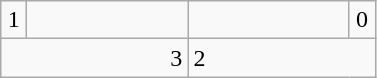<table class=wikitable>
<tr>
<td align=center width=10>1</td>
<td align="center" width="100"></td>
<td align="center" width="100" !></td>
<td align="center" width="10">0</td>
</tr>
<tr>
<td colspan=2 align=right>3</td>
<td colspan="2">2</td>
</tr>
</table>
